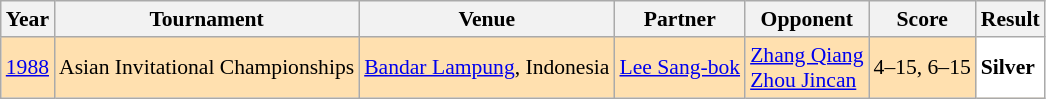<table class="sortable wikitable" style="font-size: 90%;">
<tr>
<th>Year</th>
<th>Tournament</th>
<th>Venue</th>
<th>Partner</th>
<th>Opponent</th>
<th>Score</th>
<th>Result</th>
</tr>
<tr style="background:#FFE0AF">
<td align="center"><a href='#'>1988</a></td>
<td align="left">Asian Invitational Championships</td>
<td align="left"><a href='#'>Bandar Lampung</a>, Indonesia</td>
<td align="left"> <a href='#'>Lee Sang-bok</a></td>
<td align="left"> <a href='#'>Zhang Qiang</a> <br>  <a href='#'>Zhou Jincan</a></td>
<td align="left">4–15, 6–15</td>
<td style="text-align:left; background:white"> <strong>Silver</strong></td>
</tr>
</table>
